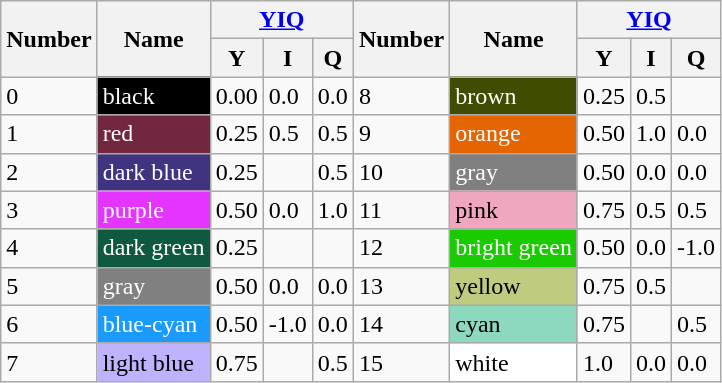<table class="wikitable sortable">
<tr>
<th rowspan="2">Number</th>
<th rowspan="2">Name</th>
<th colspan="3"><a href='#'>YIQ</a></th>
<th rowspan="2">Number</th>
<th rowspan="2">Name</th>
<th colspan="3"><a href='#'>YIQ</a></th>
</tr>
<tr>
<th>Y</th>
<th>I</th>
<th>Q</th>
<th>Y</th>
<th>I</th>
<th>Q</th>
</tr>
<tr>
<td>0</td>
<td style="color:white; background:#000;">black</td>
<td>0.00</td>
<td>0.0</td>
<td>0.0</td>
<td>8</td>
<td style="color:white; background:#404c00;">brown</td>
<td>0.25</td>
<td>0.5</td>
<td></td>
</tr>
<tr>
<td>1</td>
<td style="color:white; background:#722640;">red</td>
<td>0.25</td>
<td>0.5</td>
<td>0.5</td>
<td>9</td>
<td style="color:white; background:#e46501;">orange</td>
<td>0.50</td>
<td>1.0</td>
<td>0.0</td>
</tr>
<tr>
<td>2</td>
<td style="color:white; background:#40337f;">dark blue</td>
<td>0.25</td>
<td></td>
<td>0.5</td>
<td>10</td>
<td style="color:white; background:gray;">gray</td>
<td>0.50</td>
<td>0.0</td>
<td>0.0</td>
</tr>
<tr>
<td>3</td>
<td style="color:white; background:#e434fe;">purple</td>
<td>0.50</td>
<td>0.0</td>
<td>1.0</td>
<td>11</td>
<td style="color:black; background:#f1a6bf;">pink</td>
<td>0.75</td>
<td>0.5</td>
<td>0.5</td>
</tr>
<tr>
<td>4</td>
<td style="color:white; background:#0e5940;">dark green</td>
<td>0.25</td>
<td></td>
<td></td>
<td>12</td>
<td style="color:white; background:#1bcb01;">bright green</td>
<td>0.50</td>
<td>0.0</td>
<td>-1.0</td>
</tr>
<tr>
<td>5</td>
<td style="color:white; background:gray;">gray</td>
<td>0.50</td>
<td>0.0</td>
<td>0.0</td>
<td>13</td>
<td style="color:black; background:#bfcc80;">yellow</td>
<td>0.75</td>
<td>0.5</td>
<td></td>
</tr>
<tr>
<td>6</td>
<td style="color:white; background:#1b9afe;">blue-cyan</td>
<td>0.50</td>
<td>-1.0</td>
<td>0.0</td>
<td>14</td>
<td style="color:black; background:#8dd9bf;">cyan</td>
<td>0.75</td>
<td></td>
<td>0.5</td>
</tr>
<tr>
<td>7</td>
<td style="color:black; background:#bfb3ff;">light blue</td>
<td>0.75</td>
<td></td>
<td>0.5</td>
<td>15</td>
<td style="color:black; background:#fff;">white</td>
<td>1.0</td>
<td>0.0</td>
<td>0.0</td>
</tr>
</table>
